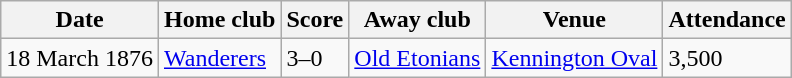<table class="wikitable">
<tr>
<th>Date</th>
<th>Home club</th>
<th>Score</th>
<th>Away club</th>
<th>Venue</th>
<th>Attendance</th>
</tr>
<tr>
<td>18 March 1876</td>
<td><a href='#'>Wanderers</a></td>
<td>3–0</td>
<td><a href='#'>Old Etonians</a></td>
<td><a href='#'>Kennington Oval</a></td>
<td>3,500</td>
</tr>
</table>
